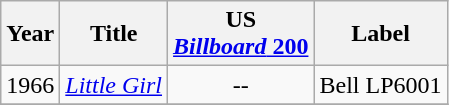<table class="sortable wikitable">
<tr>
<th>Year</th>
<th>Title</th>
<th>US <br><a href='#'><em>Billboard</em> 200</a></th>
<th>Label</th>
</tr>
<tr>
<td align=center>1966</td>
<td><em><a href='#'>Little Girl</a></em></td>
<td align=center>--</td>
<td>Bell LP6001</td>
</tr>
<tr>
</tr>
</table>
